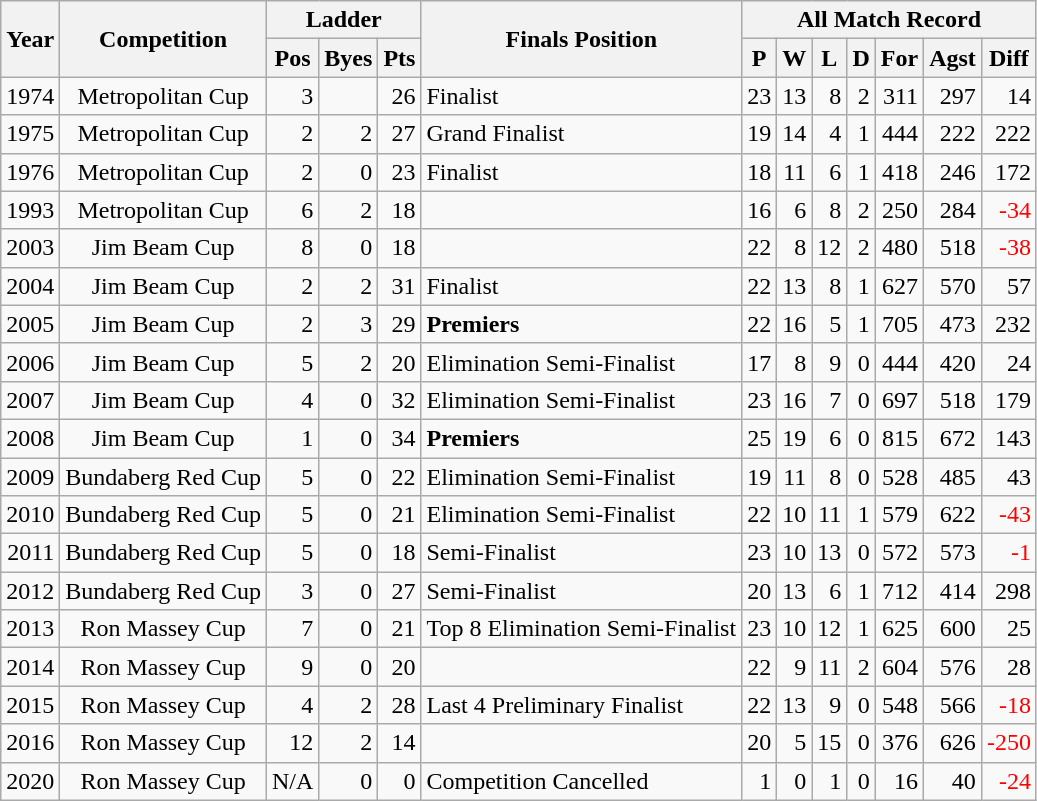<table class="wikitable" width="auto" style="text-align: right">
<tr>
<th rowspan=2>Year</th>
<th rowspan=2>Competition</th>
<th colspan=3>Ladder</th>
<th rowspan=2>Finals Position</th>
<th colspan=7>All Match Record</th>
</tr>
<tr>
<th>Pos</th>
<th>Byes</th>
<th>Pts</th>
<th>P</th>
<th>W</th>
<th>L</th>
<th>D</th>
<th>For</th>
<th>Agst</th>
<th>Diff</th>
</tr>
<tr>
<td>1974</td>
<td align=center>Metropolitan Cup</td>
<td>3</td>
<td></td>
<td>26</td>
<td align=left>Finalist</td>
<td>23</td>
<td>13</td>
<td>8</td>
<td>2</td>
<td>311</td>
<td>297</td>
<td>14</td>
</tr>
<tr>
<td>1975</td>
<td align=center>Metropolitan Cup</td>
<td>2</td>
<td>2</td>
<td>27</td>
<td align=left>Grand Finalist</td>
<td>19</td>
<td>14</td>
<td>4</td>
<td>1</td>
<td>444</td>
<td>222</td>
<td>222</td>
</tr>
<tr>
<td>1976</td>
<td align=center>Metropolitan Cup</td>
<td>2</td>
<td>0</td>
<td>23</td>
<td align=left>Finalist</td>
<td>18</td>
<td>11</td>
<td>6</td>
<td>1</td>
<td>418</td>
<td>246</td>
<td>172</td>
</tr>
<tr>
<td>1993</td>
<td align=center>Metropolitan Cup</td>
<td>6</td>
<td>2</td>
<td>18</td>
<td align=left></td>
<td>16</td>
<td>6</td>
<td>8</td>
<td>2</td>
<td>250</td>
<td>284</td>
<td style="color:red;">-34</td>
</tr>
<tr>
<td>2003</td>
<td align=center>Jim Beam Cup</td>
<td>8</td>
<td>0</td>
<td>18</td>
<td align=left></td>
<td>22</td>
<td>8</td>
<td>12</td>
<td>2</td>
<td>480</td>
<td>518</td>
<td style="color:red;">-38</td>
</tr>
<tr>
<td>2004</td>
<td align=center>Jim Beam Cup</td>
<td>2</td>
<td>2</td>
<td>31</td>
<td align=left>Finalist</td>
<td>22</td>
<td>13</td>
<td>8</td>
<td>1</td>
<td>627</td>
<td>570</td>
<td>57</td>
</tr>
<tr>
<td>2005</td>
<td align=center>Jim Beam Cup</td>
<td>2</td>
<td>3</td>
<td>29</td>
<td align=left><strong>Premiers</strong></td>
<td>22</td>
<td>16</td>
<td>5</td>
<td>1</td>
<td>705</td>
<td>473</td>
<td>232</td>
</tr>
<tr>
<td>2006</td>
<td align=center>Jim Beam Cup</td>
<td>5</td>
<td>2</td>
<td>20</td>
<td align=left>Elimination Semi-Finalist</td>
<td>17</td>
<td>8</td>
<td>9</td>
<td>0</td>
<td>444</td>
<td>420</td>
<td>24</td>
</tr>
<tr>
<td>2007</td>
<td align=center>Jim Beam Cup</td>
<td>4</td>
<td>0</td>
<td>32</td>
<td align=left>Elimination Semi-Finalist</td>
<td>23</td>
<td>16</td>
<td>7</td>
<td>0</td>
<td>697</td>
<td>518</td>
<td>179</td>
</tr>
<tr>
<td>2008</td>
<td align=center>Jim Beam Cup</td>
<td>1</td>
<td>0</td>
<td>34</td>
<td align=left><strong>Premiers</strong></td>
<td>25</td>
<td>19</td>
<td>6</td>
<td>0</td>
<td>815</td>
<td>672</td>
<td>143</td>
</tr>
<tr>
<td>2009</td>
<td align=center>Bundaberg Red Cup</td>
<td>5</td>
<td>0</td>
<td>22</td>
<td align=left>Elimination Semi-Finalist</td>
<td>19</td>
<td>11</td>
<td>8</td>
<td>0</td>
<td>528</td>
<td>485</td>
<td>43</td>
</tr>
<tr>
<td>2010</td>
<td align=center>Bundaberg Red Cup</td>
<td>5</td>
<td>0</td>
<td>21</td>
<td align=left>Elimination Semi-Finalist</td>
<td>22</td>
<td>10</td>
<td>11</td>
<td>1</td>
<td>579</td>
<td>622</td>
<td style="color:red;">-43</td>
</tr>
<tr>
<td>2011</td>
<td align=center>Bundaberg Red Cup</td>
<td>5</td>
<td>0</td>
<td>18</td>
<td align=left>Semi-Finalist</td>
<td>23</td>
<td>10</td>
<td>13</td>
<td>0</td>
<td>572</td>
<td>573</td>
<td style="color:red;">-1</td>
</tr>
<tr>
<td>2012</td>
<td align=center>Bundaberg Red Cup</td>
<td>3</td>
<td>0</td>
<td>27</td>
<td align=left>Semi-Finalist</td>
<td>20</td>
<td>13</td>
<td>6</td>
<td>1</td>
<td>712</td>
<td>414</td>
<td>298</td>
</tr>
<tr>
<td>2013</td>
<td align=center>Ron Massey Cup</td>
<td>7</td>
<td>0</td>
<td>21</td>
<td align=left>Top 8 Elimination Semi-Finalist</td>
<td>23</td>
<td>10</td>
<td>12</td>
<td>1</td>
<td>625</td>
<td>600</td>
<td>25</td>
</tr>
<tr>
<td>2014</td>
<td align=center>Ron Massey Cup</td>
<td>9</td>
<td>0</td>
<td>20</td>
<td align=left></td>
<td>22</td>
<td>9</td>
<td>11</td>
<td>2</td>
<td>604</td>
<td>576</td>
<td>28</td>
</tr>
<tr>
<td>2015</td>
<td align=center>Ron Massey Cup</td>
<td>4</td>
<td>2</td>
<td>28</td>
<td align=left>Last 4 Preliminary Finalist</td>
<td>22</td>
<td>13</td>
<td>9</td>
<td>0</td>
<td>548</td>
<td>566</td>
<td style="color:red;">-18</td>
</tr>
<tr>
<td>2016</td>
<td align=center>Ron Massey Cup</td>
<td>12</td>
<td>2</td>
<td>14</td>
<td align=left></td>
<td>20</td>
<td>5</td>
<td>15</td>
<td>0</td>
<td>376</td>
<td>626</td>
<td style="color:red;">-250</td>
</tr>
<tr>
<td>2020</td>
<td align=center>Ron Massey Cup</td>
<td>N/A</td>
<td>0</td>
<td>0</td>
<td align=left>Competition Cancelled</td>
<td>1</td>
<td>0</td>
<td>1</td>
<td>0</td>
<td>16</td>
<td>40</td>
<td style="color:red;">-24</td>
</tr>
</table>
